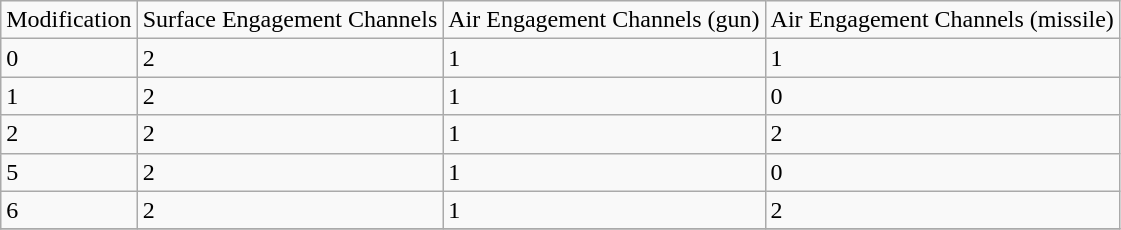<table class="wikitable">
<tr>
<td>Modification</td>
<td>Surface Engagement Channels</td>
<td>Air Engagement Channels (gun)</td>
<td>Air Engagement Channels (missile)</td>
</tr>
<tr>
<td>0</td>
<td>2</td>
<td>1</td>
<td>1</td>
</tr>
<tr>
<td>1</td>
<td>2</td>
<td>1</td>
<td>0</td>
</tr>
<tr>
<td>2</td>
<td>2</td>
<td>1</td>
<td>2</td>
</tr>
<tr>
<td>5</td>
<td>2</td>
<td>1</td>
<td>0</td>
</tr>
<tr>
<td>6</td>
<td>2</td>
<td>1</td>
<td>2</td>
</tr>
<tr>
</tr>
</table>
